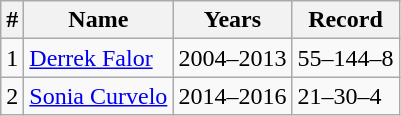<table class="wikitable">
<tr>
<th>#</th>
<th>Name</th>
<th>Years</th>
<th>Record</th>
</tr>
<tr>
<td>1</td>
<td><a href='#'>Derrek Falor</a></td>
<td>2004–2013</td>
<td>55–144–8</td>
</tr>
<tr>
<td>2</td>
<td><a href='#'>Sonia Curvelo</a></td>
<td>2014–2016</td>
<td>21–30–4</td>
</tr>
</table>
